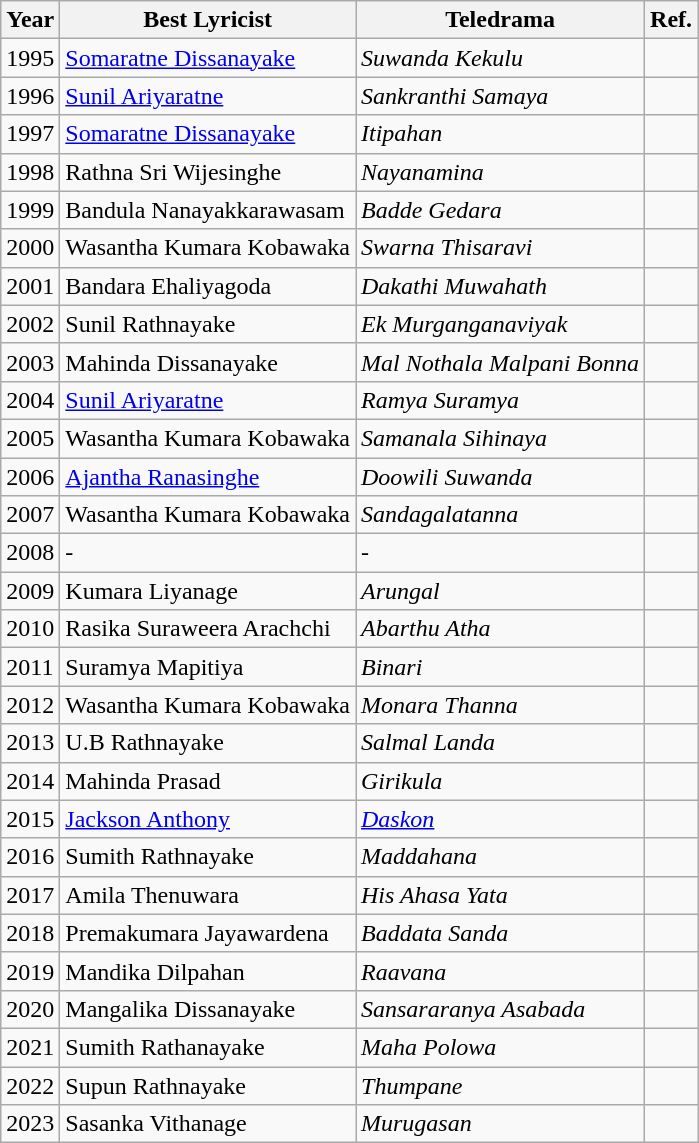<table class="wikitable">
<tr>
<th>Year</th>
<th>Best Lyricist</th>
<th>Teledrama</th>
<th>Ref.</th>
</tr>
<tr>
<td>1995</td>
<td><a href='#'>Somaratne Dissanayake</a></td>
<td><em>Suwanda Kekulu</em></td>
<td></td>
</tr>
<tr>
<td>1996</td>
<td><a href='#'>Sunil Ariyaratne</a></td>
<td><em>Sankranthi Samaya</em></td>
<td></td>
</tr>
<tr>
<td>1997</td>
<td><a href='#'>Somaratne Dissanayake</a></td>
<td><em>Itipahan</em></td>
<td></td>
</tr>
<tr>
<td>1998</td>
<td>Rathna Sri Wijesinghe</td>
<td><em>Nayanamina</em></td>
<td></td>
</tr>
<tr ||>
<td>1999</td>
<td>Bandula Nanayakkarawasam</td>
<td><em>Badde Gedara</em></td>
<td></td>
</tr>
<tr>
<td>2000</td>
<td>Wasantha Kumara Kobawaka</td>
<td><em>Swarna Thisaravi</em></td>
<td></td>
</tr>
<tr>
<td>2001</td>
<td>Bandara Ehaliyagoda</td>
<td><em>Dakathi Muwahath</em></td>
<td></td>
</tr>
<tr>
<td>2002</td>
<td>Sunil Rathnayake</td>
<td><em>Ek Murganganaviyak</em></td>
<td></td>
</tr>
<tr>
<td>2003</td>
<td>Mahinda Dissanayake</td>
<td><em>Mal Nothala Malpani Bonna</em></td>
<td></td>
</tr>
<tr>
<td>2004</td>
<td><a href='#'>Sunil Ariyaratne</a></td>
<td><em>Ramya Suramya</em></td>
<td></td>
</tr>
<tr>
<td>2005</td>
<td>Wasantha Kumara Kobawaka</td>
<td><em>Samanala Sihinaya</em></td>
<td></td>
</tr>
<tr>
<td>2006</td>
<td><a href='#'>Ajantha Ranasinghe</a></td>
<td><em>Doowili Suwanda</em></td>
<td></td>
</tr>
<tr>
<td>2007</td>
<td>Wasantha Kumara Kobawaka</td>
<td><em>Sandagalatanna</em></td>
<td></td>
</tr>
<tr>
<td>2008</td>
<td>-</td>
<td>-</td>
<td></td>
</tr>
<tr>
<td>2009</td>
<td>Kumara Liyanage</td>
<td><em>Arungal</em></td>
<td></td>
</tr>
<tr>
<td>2010</td>
<td>Rasika Suraweera Arachchi</td>
<td><em>Abarthu Atha</em></td>
<td></td>
</tr>
<tr>
<td>2011</td>
<td>Suramya Mapitiya</td>
<td><em>Binari</em></td>
<td></td>
</tr>
<tr>
<td>2012</td>
<td>Wasantha Kumara Kobawaka</td>
<td><em>Monara Thanna</em></td>
<td></td>
</tr>
<tr>
<td>2013</td>
<td>U.B Rathnayake</td>
<td><em>Salmal Landa</em></td>
<td></td>
</tr>
<tr>
<td>2014</td>
<td>Mahinda Prasad</td>
<td><em>Girikula</em></td>
<td></td>
</tr>
<tr>
<td>2015</td>
<td><a href='#'>Jackson Anthony</a></td>
<td><em><a href='#'>Daskon</a></em></td>
<td></td>
</tr>
<tr>
<td>2016</td>
<td>Sumith Rathnayake</td>
<td><em>Maddahana</em></td>
<td></td>
</tr>
<tr>
<td>2017</td>
<td>Amila Thenuwara</td>
<td><em>His Ahasa Yata</em></td>
<td></td>
</tr>
<tr>
<td>2018</td>
<td>Premakumara Jayawardena</td>
<td><em>Baddata Sanda</em></td>
<td></td>
</tr>
<tr>
<td>2019</td>
<td>Mandika Dilpahan</td>
<td><em>Raavana</em></td>
<td></td>
</tr>
<tr>
<td>2020</td>
<td>Mangalika Dissanayake</td>
<td><em>Sansararanya Asabada</em></td>
<td></td>
</tr>
<tr>
<td>2021</td>
<td>Sumith Rathanayake</td>
<td><em>Maha Polowa</em></td>
<td></td>
</tr>
<tr>
<td>2022</td>
<td>Supun Rathnayake</td>
<td><em>Thumpane</em></td>
<td></td>
</tr>
<tr>
<td>2023</td>
<td>Sasanka Vithanage</td>
<td><em>Murugasan</em></td>
<td></td>
</tr>
</table>
